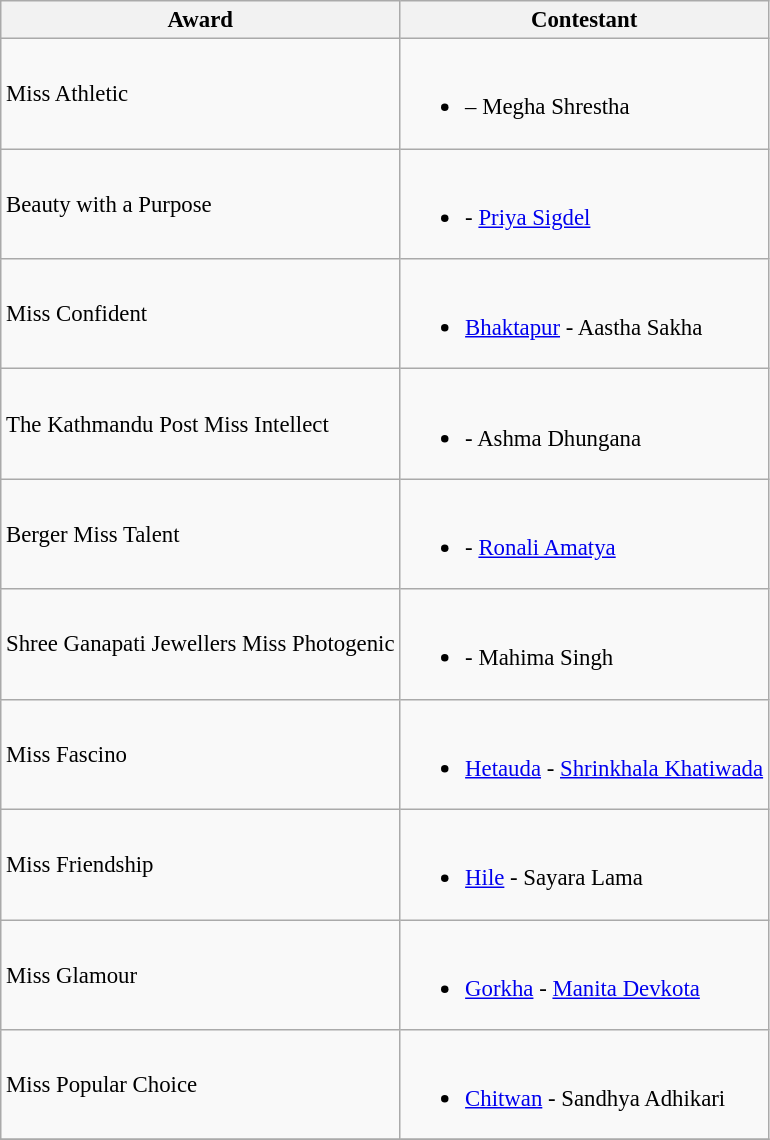<table class="wikitable sortable unsortable" style="font-size: 95%">
<tr>
<th>Award</th>
<th>Contestant</th>
</tr>
<tr>
<td>Miss Athletic</td>
<td><br><ul><li> – Megha Shrestha</li></ul></td>
</tr>
<tr>
<td>Beauty with a Purpose</td>
<td><br><ul><li> - <a href='#'>Priya Sigdel</a></li></ul></td>
</tr>
<tr>
<td>Miss Confident</td>
<td><br><ul><li> <a href='#'>Bhaktapur</a> - Aastha Sakha</li></ul></td>
</tr>
<tr>
<td>The Kathmandu Post Miss Intellect</td>
<td><br><ul><li> - Ashma Dhungana</li></ul></td>
</tr>
<tr>
<td>Berger Miss Talent</td>
<td><br><ul><li> - <a href='#'>Ronali Amatya</a></li></ul></td>
</tr>
<tr>
<td>Shree Ganapati Jewellers Miss Photogenic</td>
<td><br><ul><li> - Mahima Singh</li></ul></td>
</tr>
<tr>
<td>Miss Fascino</td>
<td><br><ul><li> <a href='#'>Hetauda</a> - <a href='#'>Shrinkhala Khatiwada</a></li></ul></td>
</tr>
<tr>
<td>Miss Friendship</td>
<td><br><ul><li> <a href='#'>Hile</a> - Sayara Lama</li></ul></td>
</tr>
<tr>
<td>Miss Glamour</td>
<td><br><ul><li> <a href='#'>Gorkha</a> - <a href='#'>Manita Devkota</a></li></ul></td>
</tr>
<tr>
<td>Miss Popular Choice</td>
<td><br><ul><li> <a href='#'>Chitwan</a> - Sandhya Adhikari</li></ul></td>
</tr>
<tr>
</tr>
</table>
